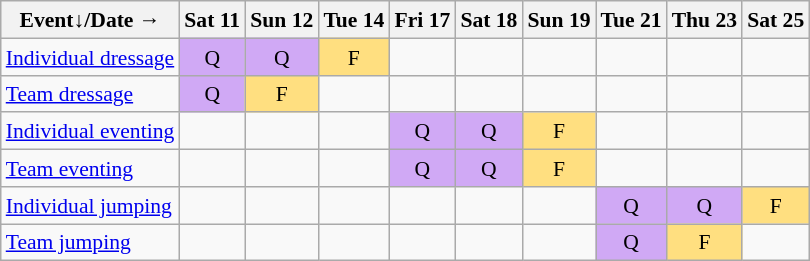<table class="wikitable" style="margin:0.5em auto; font-size:90%; line-height:1.25em;">
<tr style="text-align:center;">
<th>Event↓/Date →</th>
<th>Sat 11</th>
<th>Sun 12</th>
<th>Tue 14</th>
<th>Fri 17</th>
<th>Sat 18</th>
<th>Sun 19</th>
<th>Tue 21</th>
<th>Thu 23</th>
<th>Sat 25</th>
</tr>
<tr style="text-align:center;">
<td style="text-align:left;"><a href='#'>Individual dressage</a></td>
<td style="background-color:#D0A9F5;">Q</td>
<td style="background-color:#D0A9F5;">Q</td>
<td style="background-color:#FFDF80;">F</td>
<td></td>
<td></td>
<td></td>
<td></td>
<td></td>
<td></td>
</tr>
<tr style="text-align:center;">
<td style="text-align:left;"><a href='#'>Team dressage</a></td>
<td style="background-color:#D0A9F5;">Q</td>
<td style="background-color:#FFDF80;">F</td>
<td></td>
<td></td>
<td></td>
<td></td>
<td></td>
<td></td>
<td></td>
</tr>
<tr style="text-align:center;">
<td style="text-align:left;"><a href='#'>Individual eventing</a></td>
<td></td>
<td></td>
<td></td>
<td style="background-color:#D0A9F5;">Q</td>
<td style="background-color:#D0A9F5;">Q</td>
<td style="background-color:#FFDF80;">F</td>
<td></td>
<td></td>
<td></td>
</tr>
<tr style="text-align:center;">
<td style="text-align:left;"><a href='#'>Team eventing</a></td>
<td></td>
<td></td>
<td></td>
<td style="background-color:#D0A9F5;">Q</td>
<td style="background-color:#D0A9F5;">Q</td>
<td style="background-color:#FFDF80;">F</td>
<td></td>
<td></td>
<td></td>
</tr>
<tr style="text-align:center;">
<td style="text-align:left;"><a href='#'>Individual jumping</a></td>
<td></td>
<td></td>
<td></td>
<td></td>
<td></td>
<td></td>
<td style="background-color:#D0A9F5;">Q</td>
<td style="background-color:#D0A9F5;">Q</td>
<td style="background-color:#FFDF80;">F</td>
</tr>
<tr style="text-align:center;">
<td style="text-align:left;"><a href='#'>Team jumping</a></td>
<td></td>
<td></td>
<td></td>
<td></td>
<td></td>
<td></td>
<td style="background-color:#D0A9F5;">Q</td>
<td style="background-color:#FFDF80;">F</td>
<td></td>
</tr>
</table>
